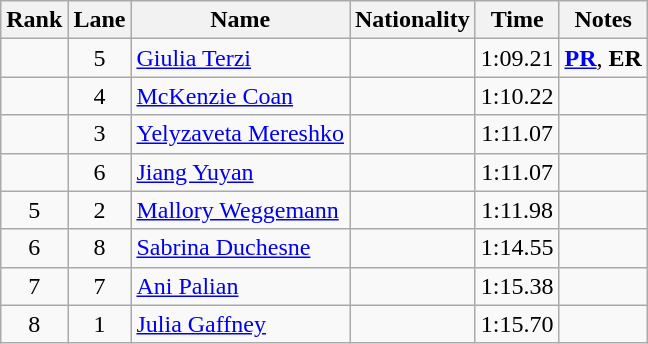<table class="wikitable sortable" style="text-align:center">
<tr>
<th>Rank</th>
<th>Lane</th>
<th>Name</th>
<th>Nationality</th>
<th>Time</th>
<th>Notes</th>
</tr>
<tr>
<td></td>
<td>5</td>
<td align=left><a href='#'>Giulia Terzi</a></td>
<td align=left></td>
<td>1:09.21</td>
<td><strong><a href='#'>PR</a></strong>, <strong>ER</strong></td>
</tr>
<tr>
<td></td>
<td>4</td>
<td align=left><a href='#'>McKenzie Coan</a></td>
<td align=left></td>
<td>1:10.22</td>
<td></td>
</tr>
<tr>
<td></td>
<td>3</td>
<td align=left><a href='#'>Yelyzaveta Mereshko</a></td>
<td align=left></td>
<td>1:11.07</td>
<td></td>
</tr>
<tr>
<td></td>
<td>6</td>
<td align=left><a href='#'>Jiang Yuyan</a></td>
<td align=left></td>
<td>1:11.07</td>
<td></td>
</tr>
<tr>
<td>5</td>
<td>2</td>
<td align=left><a href='#'>Mallory Weggemann</a></td>
<td align=left></td>
<td>1:11.98</td>
<td></td>
</tr>
<tr>
<td>6</td>
<td>8</td>
<td align=left><a href='#'>Sabrina Duchesne</a></td>
<td align=left></td>
<td>1:14.55</td>
<td></td>
</tr>
<tr>
<td>7</td>
<td>7</td>
<td align=left><a href='#'>Ani Palian</a></td>
<td align=left></td>
<td>1:15.38</td>
<td></td>
</tr>
<tr>
<td>8</td>
<td>1</td>
<td align=left><a href='#'>Julia Gaffney</a></td>
<td align=left></td>
<td>1:15.70</td>
<td></td>
</tr>
</table>
